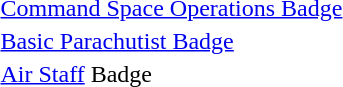<table>
<tr>
<td></td>
<td><a href='#'>Command Space Operations Badge</a></td>
</tr>
<tr>
<td></td>
<td><a href='#'>Basic Parachutist Badge</a></td>
</tr>
<tr>
<td></td>
<td><a href='#'>Air Staff</a> Badge</td>
</tr>
<tr>
</tr>
</table>
